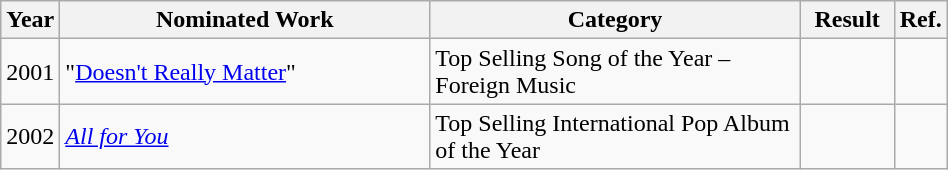<table class="wikitable" width="50%">
<tr>
<th width="5%">Year</th>
<th width="40%">Nominated Work</th>
<th width="40%">Category</th>
<th width="10%">Result</th>
<th width="5%">Ref.</th>
</tr>
<tr>
<td>2001</td>
<td>"<a href='#'>Doesn't Really Matter</a>"</td>
<td>Top Selling Song of the Year – Foreign Music</td>
<td></td>
<td></td>
</tr>
<tr>
<td>2002</td>
<td><em><a href='#'>All for You</a></em></td>
<td>Top Selling International Pop Album of the Year</td>
<td></td>
<td></td>
</tr>
</table>
